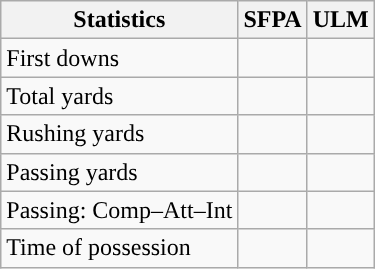<table class="wikitable" style="float: left;">
<tr>
<th>Statistics</th>
<th>SFPA</th>
<th>ULM</th>
</tr>
<tr>
<td>First downs</td>
<td></td>
<td></td>
</tr>
<tr>
<td>Total yards</td>
<td></td>
<td></td>
</tr>
<tr>
<td>Rushing yards</td>
<td></td>
<td></td>
</tr>
<tr>
<td>Passing yards</td>
<td></td>
<td></td>
</tr>
<tr>
<td>Passing: Comp–Att–Int</td>
<td></td>
<td></td>
</tr>
<tr>
<td>Time of possession</td>
<td></td>
<td></td>
</tr>
</table>
